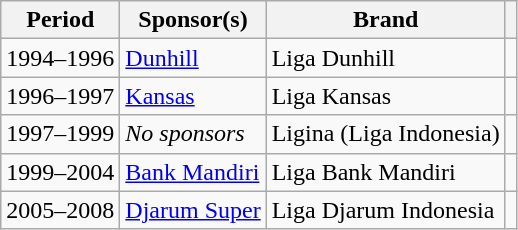<table class="wikitable">
<tr>
<th>Period</th>
<th>Sponsor(s)</th>
<th>Brand</th>
<th></th>
</tr>
<tr>
<td>1994–1996</td>
<td><a href='#'>Dunhill</a></td>
<td>Liga Dunhill</td>
<td></td>
</tr>
<tr>
<td>1996–1997</td>
<td><a href='#'>Kansas</a></td>
<td>Liga Kansas</td>
<td></td>
</tr>
<tr>
<td>1997–1999</td>
<td><em>No sponsors</em></td>
<td>Ligina (Liga Indonesia)</td>
<td></td>
</tr>
<tr>
<td>1999–2004</td>
<td><a href='#'>Bank Mandiri</a></td>
<td>Liga Bank Mandiri</td>
<td></td>
</tr>
<tr>
<td>2005–2008</td>
<td><a href='#'>Djarum Super</a></td>
<td>Liga Djarum Indonesia</td>
<td></td>
</tr>
</table>
